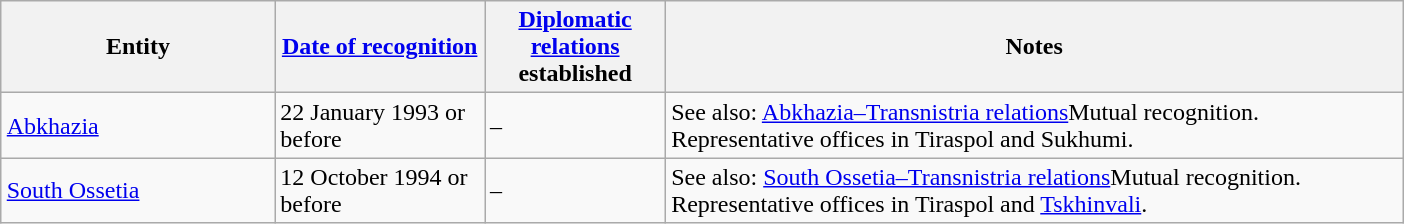<table class="wikitable"  style="width:74%; margin:auto;">
<tr>
<th style="width:175px;">Entity</th>
<th><a href='#'>Date of recognition</a></th>
<th><a href='#'>Diplomatic relations</a><br>established</th>
<th>Notes</th>
</tr>
<tr>
<td> <a href='#'>Abkhazia</a></td>
<td>22 January 1993 or before</td>
<td>–</td>
<td>See also: <a href='#'>Abkhazia–Transnistria relations</a>Mutual recognition. Representative offices in Tiraspol and Sukhumi.</td>
</tr>
<tr>
<td> <a href='#'>South Ossetia</a></td>
<td>12 October 1994 or before</td>
<td>–</td>
<td>See also: <a href='#'>South Ossetia–Transnistria relations</a>Mutual recognition. Representative offices in Tiraspol and <a href='#'>Tskhinvali</a>.</td>
</tr>
</table>
